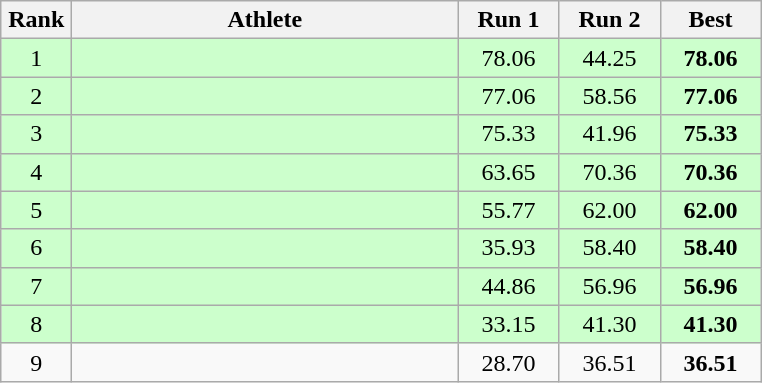<table class=wikitable style="text-align:center">
<tr>
<th width=40>Rank</th>
<th width=250>Athlete</th>
<th width=60>Run 1</th>
<th width=60>Run 2</th>
<th width=60>Best</th>
</tr>
<tr bgcolor="ccffcc">
<td>1</td>
<td align=left></td>
<td>78.06</td>
<td>44.25</td>
<td><strong>78.06</strong></td>
</tr>
<tr bgcolor="ccffcc">
<td>2</td>
<td align=left></td>
<td>77.06</td>
<td>58.56</td>
<td><strong>77.06</strong></td>
</tr>
<tr bgcolor="ccffcc">
<td>3</td>
<td align=left></td>
<td>75.33</td>
<td>41.96</td>
<td><strong>75.33</strong></td>
</tr>
<tr bgcolor="ccffcc">
<td>4</td>
<td align=left></td>
<td>63.65</td>
<td>70.36</td>
<td><strong>70.36</strong></td>
</tr>
<tr bgcolor="ccffcc">
<td>5</td>
<td align=left></td>
<td>55.77</td>
<td>62.00</td>
<td><strong>62.00</strong></td>
</tr>
<tr bgcolor="ccffcc">
<td>6</td>
<td align=left></td>
<td>35.93</td>
<td>58.40</td>
<td><strong>58.40</strong></td>
</tr>
<tr bgcolor="ccffcc">
<td>7</td>
<td align=left></td>
<td>44.86</td>
<td>56.96</td>
<td><strong>56.96</strong></td>
</tr>
<tr bgcolor="ccffcc">
<td>8</td>
<td align=left></td>
<td>33.15</td>
<td>41.30</td>
<td><strong>41.30</strong></td>
</tr>
<tr>
<td>9</td>
<td align=left></td>
<td>28.70</td>
<td>36.51</td>
<td><strong>36.51</strong></td>
</tr>
</table>
